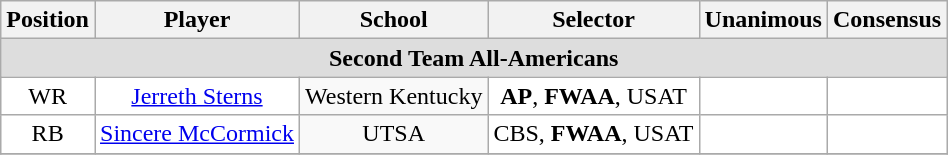<table class="wikitable" border="0">
<tr>
<th>Position</th>
<th>Player</th>
<th>School</th>
<th>Selector</th>
<th>Unanimous</th>
<th>Consensus</th>
</tr>
<tr>
<td colspan="6" style="text-align:center; background:#ddd;"><strong>Second Team All-Americans</strong></td>
</tr>
<tr style="text-align:center;">
<td style="background:white">WR</td>
<td style="background:white"><a href='#'>Jerreth Sterns</a></td>
<td style=>Western Kentucky</td>
<td style="background:white"><strong>AP</strong>, <strong>FWAA</strong>, USAT</td>
<td style="background:white"></td>
<td style="background:white"></td>
</tr>
<tr style="text-align:center;">
<td style="background:white">RB</td>
<td style="background:white"><a href='#'>Sincere McCormick</a></td>
<td style=>UTSA</td>
<td style="background:white">CBS, <strong>FWAA</strong>, USAT</td>
<td style="background:white"></td>
<td style="background:white"></td>
</tr>
<tr>
</tr>
</table>
